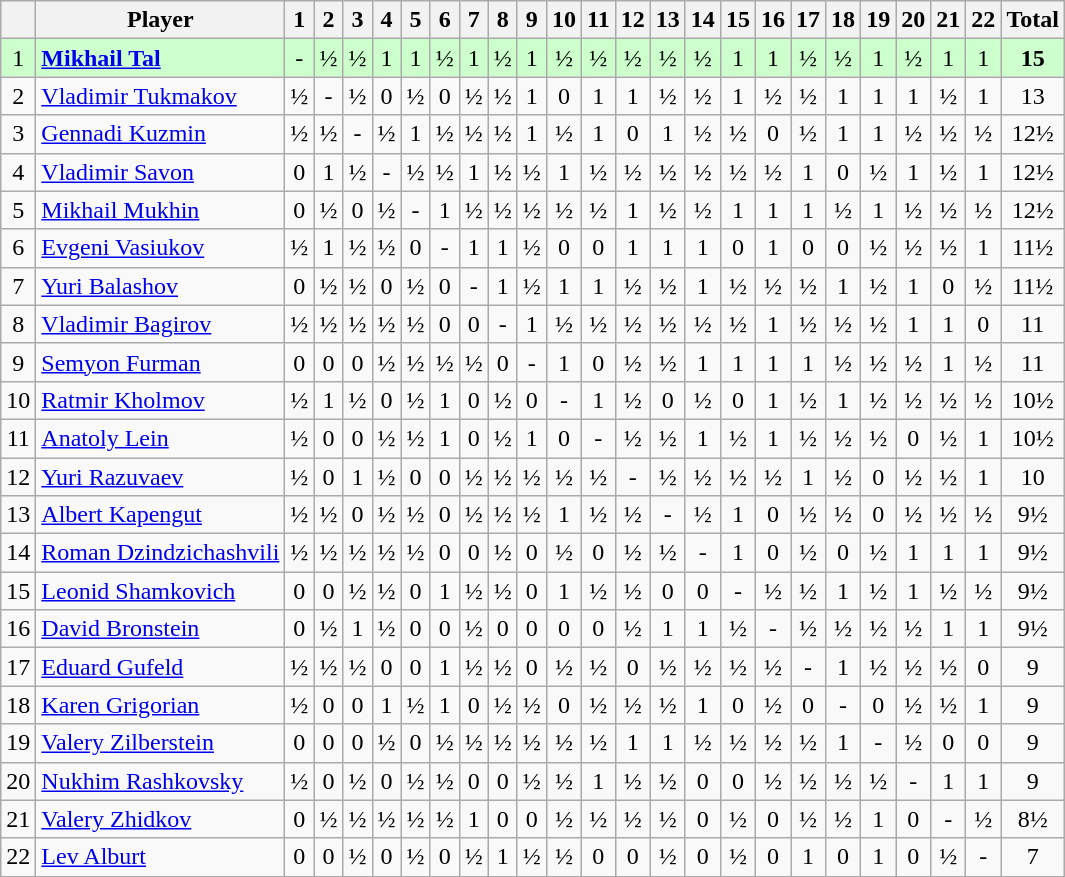<table class="wikitable" border="1">
<tr>
<th></th>
<th>Player</th>
<th>1</th>
<th>2</th>
<th>3</th>
<th>4</th>
<th>5</th>
<th>6</th>
<th>7</th>
<th>8</th>
<th>9</th>
<th>10</th>
<th>11</th>
<th>12</th>
<th>13</th>
<th>14</th>
<th>15</th>
<th>16</th>
<th>17</th>
<th>18</th>
<th>19</th>
<th>20</th>
<th>21</th>
<th>22</th>
<th>Total</th>
</tr>
<tr align=center style="background:#ccffcc;">
<td>1</td>
<td align=left> <strong><a href='#'>Mikhail Tal</a></strong></td>
<td>-</td>
<td>½</td>
<td>½</td>
<td>1</td>
<td>1</td>
<td>½</td>
<td>1</td>
<td>½</td>
<td>1</td>
<td>½</td>
<td>½</td>
<td>½</td>
<td>½</td>
<td>½</td>
<td>1</td>
<td>1</td>
<td>½</td>
<td>½</td>
<td>1</td>
<td>½</td>
<td>1</td>
<td>1</td>
<td align=center><strong>15</strong></td>
</tr>
<tr align=center>
<td>2</td>
<td align=left> <a href='#'>Vladimir Tukmakov</a></td>
<td>½</td>
<td>-</td>
<td>½</td>
<td>0</td>
<td>½</td>
<td>0</td>
<td>½</td>
<td>½</td>
<td>1</td>
<td>0</td>
<td>1</td>
<td>1</td>
<td>½</td>
<td>½</td>
<td>1</td>
<td>½</td>
<td>½</td>
<td>1</td>
<td>1</td>
<td>1</td>
<td>½</td>
<td>1</td>
<td align=center>13</td>
</tr>
<tr align=center>
<td>3</td>
<td align=left> <a href='#'>Gennadi Kuzmin</a></td>
<td>½</td>
<td>½</td>
<td>-</td>
<td>½</td>
<td>1</td>
<td>½</td>
<td>½</td>
<td>½</td>
<td>1</td>
<td>½</td>
<td>1</td>
<td>0</td>
<td>1</td>
<td>½</td>
<td>½</td>
<td>0</td>
<td>½</td>
<td>1</td>
<td>1</td>
<td>½</td>
<td>½</td>
<td>½</td>
<td align=center>12½</td>
</tr>
<tr align=center>
<td>4</td>
<td align=left> <a href='#'>Vladimir Savon</a></td>
<td>0</td>
<td>1</td>
<td>½</td>
<td>-</td>
<td>½</td>
<td>½</td>
<td>1</td>
<td>½</td>
<td>½</td>
<td>1</td>
<td>½</td>
<td>½</td>
<td>½</td>
<td>½</td>
<td>½</td>
<td>½</td>
<td>1</td>
<td>0</td>
<td>½</td>
<td>1</td>
<td>½</td>
<td>1</td>
<td align=center>12½</td>
</tr>
<tr align=center>
<td>5</td>
<td align=left> <a href='#'>Mikhail Mukhin</a></td>
<td>0</td>
<td>½</td>
<td>0</td>
<td>½</td>
<td>-</td>
<td>1</td>
<td>½</td>
<td>½</td>
<td>½</td>
<td>½</td>
<td>½</td>
<td>1</td>
<td>½</td>
<td>½</td>
<td>1</td>
<td>1</td>
<td>1</td>
<td>½</td>
<td>1</td>
<td>½</td>
<td>½</td>
<td>½</td>
<td align=center>12½</td>
</tr>
<tr align=center>
<td>6</td>
<td align=left> <a href='#'>Evgeni Vasiukov</a></td>
<td>½</td>
<td>1</td>
<td>½</td>
<td>½</td>
<td>0</td>
<td>-</td>
<td>1</td>
<td>1</td>
<td>½</td>
<td>0</td>
<td>0</td>
<td>1</td>
<td>1</td>
<td>1</td>
<td>0</td>
<td>1</td>
<td>0</td>
<td>0</td>
<td>½</td>
<td>½</td>
<td>½</td>
<td>1</td>
<td align=center>11½</td>
</tr>
<tr align=center>
<td>7</td>
<td align=left> <a href='#'>Yuri Balashov</a></td>
<td>0</td>
<td>½</td>
<td>½</td>
<td>0</td>
<td>½</td>
<td>0</td>
<td>-</td>
<td>1</td>
<td>½</td>
<td>1</td>
<td>1</td>
<td>½</td>
<td>½</td>
<td>1</td>
<td>½</td>
<td>½</td>
<td>½</td>
<td>1</td>
<td>½</td>
<td>1</td>
<td>0</td>
<td>½</td>
<td align=center>11½</td>
</tr>
<tr align=center>
<td>8</td>
<td align=left> <a href='#'>Vladimir Bagirov</a></td>
<td>½</td>
<td>½</td>
<td>½</td>
<td>½</td>
<td>½</td>
<td>0</td>
<td>0</td>
<td>-</td>
<td>1</td>
<td>½</td>
<td>½</td>
<td>½</td>
<td>½</td>
<td>½</td>
<td>½</td>
<td>1</td>
<td>½</td>
<td>½</td>
<td>½</td>
<td>1</td>
<td>1</td>
<td>0</td>
<td align=center>11</td>
</tr>
<tr align=center>
<td>9</td>
<td align=left> <a href='#'>Semyon Furman</a></td>
<td>0</td>
<td>0</td>
<td>0</td>
<td>½</td>
<td>½</td>
<td>½</td>
<td>½</td>
<td>0</td>
<td>-</td>
<td>1</td>
<td>0</td>
<td>½</td>
<td>½</td>
<td>1</td>
<td>1</td>
<td>1</td>
<td>1</td>
<td>½</td>
<td>½</td>
<td>½</td>
<td>1</td>
<td>½</td>
<td align=center>11</td>
</tr>
<tr align=center>
<td>10</td>
<td align=left> <a href='#'>Ratmir Kholmov</a></td>
<td>½</td>
<td>1</td>
<td>½</td>
<td>0</td>
<td>½</td>
<td>1</td>
<td>0</td>
<td>½</td>
<td>0</td>
<td>-</td>
<td>1</td>
<td>½</td>
<td>0</td>
<td>½</td>
<td>0</td>
<td>1</td>
<td>½</td>
<td>1</td>
<td>½</td>
<td>½</td>
<td>½</td>
<td>½</td>
<td align=center>10½</td>
</tr>
<tr align=center>
<td>11</td>
<td align=left> <a href='#'>Anatoly Lein</a></td>
<td>½</td>
<td>0</td>
<td>0</td>
<td>½</td>
<td>½</td>
<td>1</td>
<td>0</td>
<td>½</td>
<td>1</td>
<td>0</td>
<td>-</td>
<td>½</td>
<td>½</td>
<td>1</td>
<td>½</td>
<td>1</td>
<td>½</td>
<td>½</td>
<td>½</td>
<td>0</td>
<td>½</td>
<td>1</td>
<td align=center>10½</td>
</tr>
<tr align=center>
<td>12</td>
<td align=left> <a href='#'>Yuri Razuvaev</a></td>
<td>½</td>
<td>0</td>
<td>1</td>
<td>½</td>
<td>0</td>
<td>0</td>
<td>½</td>
<td>½</td>
<td>½</td>
<td>½</td>
<td>½</td>
<td>-</td>
<td>½</td>
<td>½</td>
<td>½</td>
<td>½</td>
<td>1</td>
<td>½</td>
<td>0</td>
<td>½</td>
<td>½</td>
<td>1</td>
<td align=center>10</td>
</tr>
<tr align=center>
<td>13</td>
<td align=left> <a href='#'>Albert Kapengut</a></td>
<td>½</td>
<td>½</td>
<td>0</td>
<td>½</td>
<td>½</td>
<td>0</td>
<td>½</td>
<td>½</td>
<td>½</td>
<td>1</td>
<td>½</td>
<td>½</td>
<td>-</td>
<td>½</td>
<td>1</td>
<td>0</td>
<td>½</td>
<td>½</td>
<td>0</td>
<td>½</td>
<td>½</td>
<td>½</td>
<td align=center>9½</td>
</tr>
<tr align=center>
<td>14</td>
<td align=left> <a href='#'>Roman Dzindzichashvili</a></td>
<td>½</td>
<td>½</td>
<td>½</td>
<td>½</td>
<td>½</td>
<td>0</td>
<td>0</td>
<td>½</td>
<td>0</td>
<td>½</td>
<td>0</td>
<td>½</td>
<td>½</td>
<td>-</td>
<td>1</td>
<td>0</td>
<td>½</td>
<td>0</td>
<td>½</td>
<td>1</td>
<td>1</td>
<td>1</td>
<td align=center>9½</td>
</tr>
<tr align=center>
<td>15</td>
<td align=left> <a href='#'>Leonid Shamkovich</a></td>
<td>0</td>
<td>0</td>
<td>½</td>
<td>½</td>
<td>0</td>
<td>1</td>
<td>½</td>
<td>½</td>
<td>0</td>
<td>1</td>
<td>½</td>
<td>½</td>
<td>0</td>
<td>0</td>
<td>-</td>
<td>½</td>
<td>½</td>
<td>1</td>
<td>½</td>
<td>1</td>
<td>½</td>
<td>½</td>
<td align=center>9½</td>
</tr>
<tr align=center>
<td>16</td>
<td align=left> <a href='#'>David Bronstein</a></td>
<td>0</td>
<td>½</td>
<td>1</td>
<td>½</td>
<td>0</td>
<td>0</td>
<td>½</td>
<td>0</td>
<td>0</td>
<td>0</td>
<td>0</td>
<td>½</td>
<td>1</td>
<td>1</td>
<td>½</td>
<td>-</td>
<td>½</td>
<td>½</td>
<td>½</td>
<td>½</td>
<td>1</td>
<td>1</td>
<td align=center>9½</td>
</tr>
<tr align=center>
<td>17</td>
<td align=left> <a href='#'>Eduard Gufeld</a></td>
<td>½</td>
<td>½</td>
<td>½</td>
<td>0</td>
<td>0</td>
<td>1</td>
<td>½</td>
<td>½</td>
<td>0</td>
<td>½</td>
<td>½</td>
<td>0</td>
<td>½</td>
<td>½</td>
<td>½</td>
<td>½</td>
<td>-</td>
<td>1</td>
<td>½</td>
<td>½</td>
<td>½</td>
<td>0</td>
<td align=center>9</td>
</tr>
<tr align=center>
<td>18</td>
<td align=left> <a href='#'>Karen Grigorian</a></td>
<td>½</td>
<td>0</td>
<td>0</td>
<td>1</td>
<td>½</td>
<td>1</td>
<td>0</td>
<td>½</td>
<td>½</td>
<td>0</td>
<td>½</td>
<td>½</td>
<td>½</td>
<td>1</td>
<td>0</td>
<td>½</td>
<td>0</td>
<td>-</td>
<td>0</td>
<td>½</td>
<td>½</td>
<td>1</td>
<td align=center>9</td>
</tr>
<tr align=center>
<td>19</td>
<td align=left> <a href='#'>Valery Zilberstein</a></td>
<td>0</td>
<td>0</td>
<td>0</td>
<td>½</td>
<td>0</td>
<td>½</td>
<td>½</td>
<td>½</td>
<td>½</td>
<td>½</td>
<td>½</td>
<td>1</td>
<td>1</td>
<td>½</td>
<td>½</td>
<td>½</td>
<td>½</td>
<td>1</td>
<td>-</td>
<td>½</td>
<td>0</td>
<td>0</td>
<td align=center>9</td>
</tr>
<tr align=center>
<td>20</td>
<td align=left> <a href='#'>Nukhim Rashkovsky</a></td>
<td>½</td>
<td>0</td>
<td>½</td>
<td>0</td>
<td>½</td>
<td>½</td>
<td>0</td>
<td>0</td>
<td>½</td>
<td>½</td>
<td>1</td>
<td>½</td>
<td>½</td>
<td>0</td>
<td>0</td>
<td>½</td>
<td>½</td>
<td>½</td>
<td>½</td>
<td>-</td>
<td>1</td>
<td>1</td>
<td align=center>9</td>
</tr>
<tr align=center>
<td>21</td>
<td align=left> <a href='#'>Valery Zhidkov</a></td>
<td>0</td>
<td>½</td>
<td>½</td>
<td>½</td>
<td>½</td>
<td>½</td>
<td>1</td>
<td>0</td>
<td>0</td>
<td>½</td>
<td>½</td>
<td>½</td>
<td>½</td>
<td>0</td>
<td>½</td>
<td>0</td>
<td>½</td>
<td>½</td>
<td>1</td>
<td>0</td>
<td>-</td>
<td>½</td>
<td align=center>8½</td>
</tr>
<tr align=center>
<td>22</td>
<td align=left> <a href='#'>Lev Alburt</a></td>
<td>0</td>
<td>0</td>
<td>½</td>
<td>0</td>
<td>½</td>
<td>0</td>
<td>½</td>
<td>1</td>
<td>½</td>
<td>½</td>
<td>0</td>
<td>0</td>
<td>½</td>
<td>0</td>
<td>½</td>
<td>0</td>
<td>1</td>
<td>0</td>
<td>1</td>
<td>0</td>
<td>½</td>
<td>-</td>
<td align=center>7</td>
</tr>
</table>
